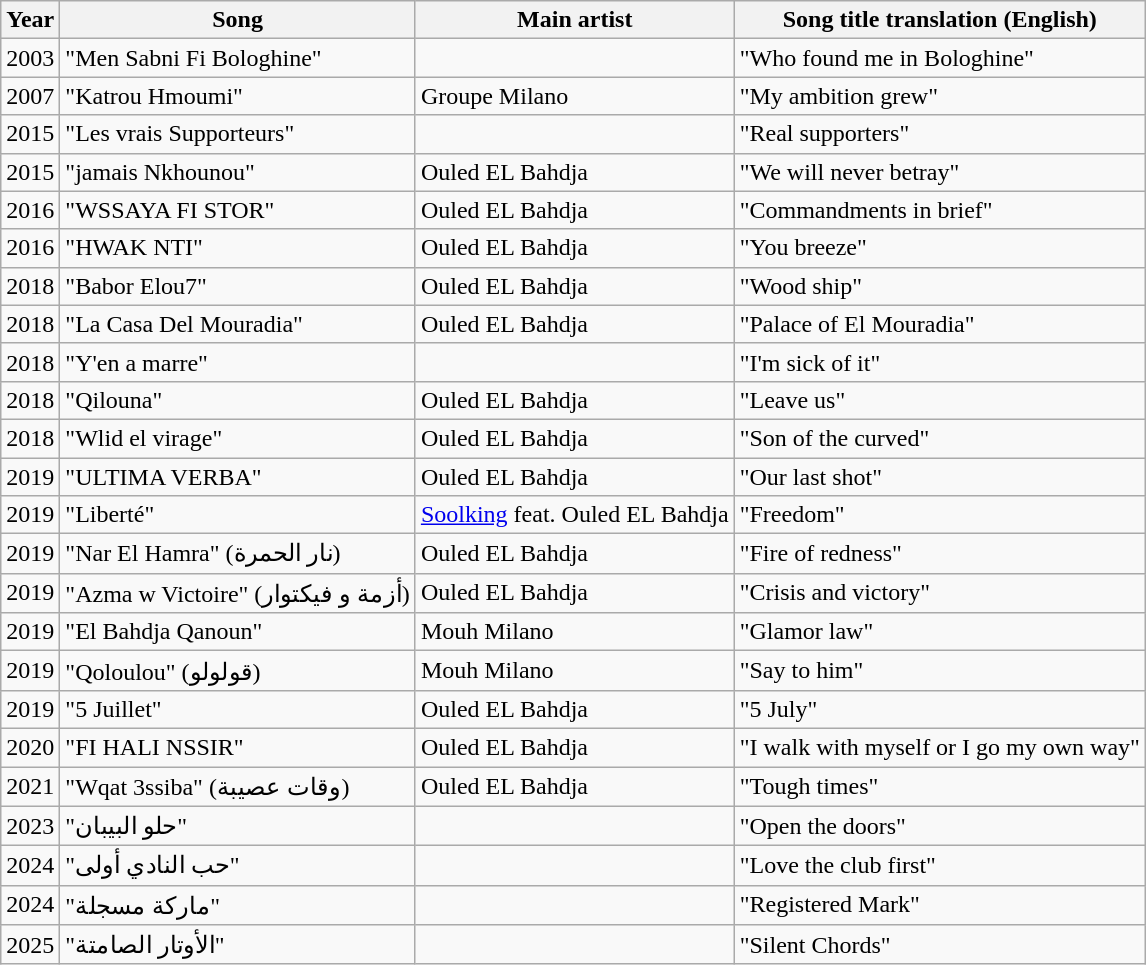<table class="wikitable">
<tr>
<th>Year</th>
<th>Song</th>
<th>Main artist</th>
<th>Song title translation (English)</th>
</tr>
<tr>
<td>2003</td>
<td>"Men Sabni Fi Bologhine"</td>
<td></td>
<td>"Who found me in Bologhine"</td>
</tr>
<tr>
<td>2007</td>
<td>"Katrou Hmoumi"</td>
<td>Groupe Milano</td>
<td>"My ambition grew"</td>
</tr>
<tr>
<td>2015</td>
<td>"Les vrais Supporteurs"</td>
<td></td>
<td>"Real supporters"</td>
</tr>
<tr>
<td>2015</td>
<td>"jamais Nkhounou"</td>
<td>Ouled EL Bahdja</td>
<td>"We will never betray"</td>
</tr>
<tr>
<td>2016</td>
<td>"WSSAYA FI STOR"</td>
<td>Ouled EL Bahdja</td>
<td>"Commandments in brief"</td>
</tr>
<tr>
<td>2016</td>
<td>"HWAK NTI"</td>
<td>Ouled EL Bahdja</td>
<td>"You breeze"</td>
</tr>
<tr>
<td>2018</td>
<td>"Babor Elou7"</td>
<td>Ouled EL Bahdja</td>
<td>"Wood ship"</td>
</tr>
<tr>
<td>2018</td>
<td>"La Casa Del Mouradia"</td>
<td>Ouled EL Bahdja</td>
<td>"Palace of El Mouradia"</td>
</tr>
<tr>
<td>2018</td>
<td>"Y'en a marre"</td>
<td></td>
<td>"I'm sick of it"</td>
</tr>
<tr>
<td>2018</td>
<td>"Qilouna"</td>
<td>Ouled EL Bahdja</td>
<td>"Leave us"</td>
</tr>
<tr>
<td>2018</td>
<td>"Wlid el virage"</td>
<td>Ouled EL Bahdja</td>
<td>"Son of the curved"</td>
</tr>
<tr>
<td>2019</td>
<td>"ULTIMA VERBA"</td>
<td>Ouled EL Bahdja</td>
<td>"Our last shot"</td>
</tr>
<tr>
<td>2019</td>
<td>"Liberté"</td>
<td><a href='#'>Soolking</a> feat. Ouled EL Bahdja</td>
<td>"Freedom"</td>
</tr>
<tr>
<td>2019</td>
<td>"Nar El Hamra" (نار الحمرة)</td>
<td>Ouled EL Bahdja</td>
<td>"Fire of redness"</td>
</tr>
<tr>
<td>2019</td>
<td>"Azma w Victoire" (أزمة و فيكتوار)</td>
<td>Ouled EL Bahdja</td>
<td>"Crisis and victory"</td>
</tr>
<tr>
<td>2019</td>
<td>"El Bahdja Qanoun"</td>
<td>Mouh Milano</td>
<td>"Glamor law"</td>
</tr>
<tr>
<td>2019</td>
<td>"Qoloulou" (قولولو)</td>
<td>Mouh Milano</td>
<td>"Say to him"</td>
</tr>
<tr>
<td>2019</td>
<td>"5 Juillet"</td>
<td>Ouled EL Bahdja</td>
<td>"5 July"</td>
</tr>
<tr>
<td>2020</td>
<td>"FI HALI NSSIR"</td>
<td>Ouled EL Bahdja</td>
<td>"I walk with myself or I go my own way"</td>
</tr>
<tr>
<td>2021</td>
<td>"Wqat 3ssiba" (وقات عصيبة)</td>
<td>Ouled EL Bahdja</td>
<td>"Tough times"</td>
</tr>
<tr>
<td>2023</td>
<td>"حلو البيبان"</td>
<td></td>
<td>"Open the doors"</td>
</tr>
<tr>
<td>2024</td>
<td>"حب النادي أولى"</td>
<td></td>
<td>"Love the club first"</td>
</tr>
<tr>
<td>2024</td>
<td>"ماركة مسجلة"</td>
<td></td>
<td>"Registered Mark"</td>
</tr>
<tr>
<td>2025</td>
<td>"الأوتار الصامتة"</td>
<td></td>
<td>"Silent Chords"</td>
</tr>
</table>
